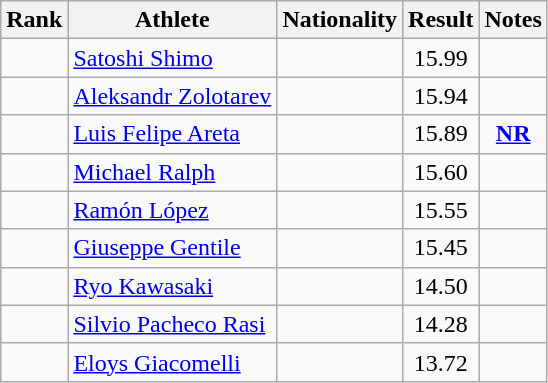<table class="wikitable sortable" style="text-align:center">
<tr>
<th>Rank</th>
<th>Athlete</th>
<th>Nationality</th>
<th>Result</th>
<th>Notes</th>
</tr>
<tr>
<td></td>
<td align=left><a href='#'>Satoshi Shimo</a></td>
<td align=left></td>
<td>15.99</td>
<td></td>
</tr>
<tr>
<td></td>
<td align=left><a href='#'>Aleksandr Zolotarev</a></td>
<td align=left></td>
<td>15.94</td>
<td></td>
</tr>
<tr>
<td></td>
<td align=left><a href='#'>Luis Felipe Areta</a></td>
<td align=left></td>
<td>15.89</td>
<td><strong><a href='#'>NR</a></strong></td>
</tr>
<tr>
<td></td>
<td align=left><a href='#'>Michael Ralph</a></td>
<td align=left></td>
<td>15.60</td>
<td></td>
</tr>
<tr>
<td></td>
<td align=left><a href='#'>Ramón López</a></td>
<td align=left></td>
<td>15.55</td>
<td></td>
</tr>
<tr>
<td></td>
<td align=left><a href='#'>Giuseppe Gentile</a></td>
<td align=left></td>
<td>15.45</td>
<td></td>
</tr>
<tr>
<td></td>
<td align=left><a href='#'>Ryo Kawasaki</a></td>
<td align=left></td>
<td>14.50</td>
<td></td>
</tr>
<tr>
<td></td>
<td align=left><a href='#'>Silvio Pacheco Rasi</a></td>
<td align=left></td>
<td>14.28</td>
<td></td>
</tr>
<tr>
<td></td>
<td align=left><a href='#'>Eloys Giacomelli</a></td>
<td align=left></td>
<td>13.72</td>
<td></td>
</tr>
</table>
